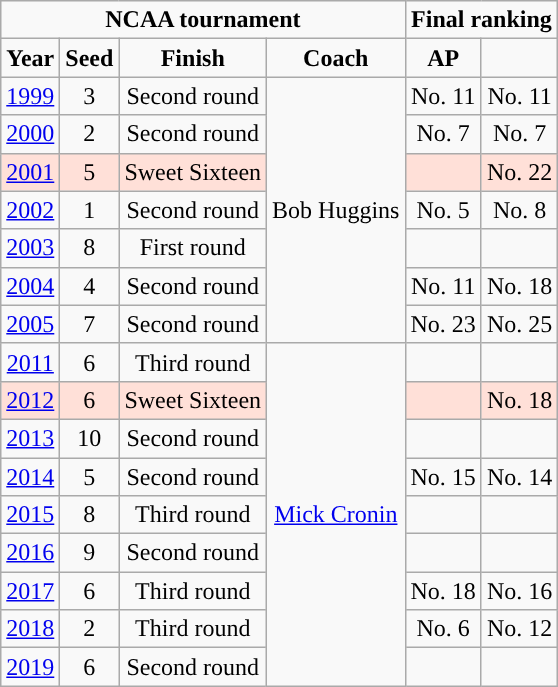<table class="wikitable">
<tr style="text-align:center; ">
<td colspan=4><strong>NCAA tournament</strong></td>
<td colspan=2><strong>Final ranking</strong></td>
</tr>
<tr style="text-align:center;">
<td><strong>Year</strong></td>
<td><strong>Seed</strong></td>
<td><strong>Finish</strong></td>
<td><strong>Coach</strong></td>
<td><strong>AP</strong></td>
<td></td>
</tr>
<tr style="text-align:center;">
<td><a href='#'>1999</a></td>
<td>3</td>
<td>Second round</td>
<td rowspan="7">Bob Huggins</td>
<td>No. 11</td>
<td>No. 11</td>
</tr>
<tr style="text-align:center;">
<td><a href='#'>2000</a></td>
<td>2</td>
<td>Second round</td>
<td>No. 7</td>
<td>No. 7</td>
</tr>
<tr style="text-align:center; background:#ffe0d8;">
<td><a href='#'>2001</a></td>
<td>5</td>
<td>Sweet Sixteen</td>
<td></td>
<td>No. 22</td>
</tr>
<tr style="text-align:center;">
<td><a href='#'>2002</a></td>
<td>1</td>
<td>Second round</td>
<td>No. 5</td>
<td>No. 8</td>
</tr>
<tr style="text-align:center;">
<td><a href='#'>2003</a></td>
<td>8</td>
<td>First round</td>
<td></td>
<td></td>
</tr>
<tr style="text-align:center;">
<td><a href='#'>2004</a></td>
<td>4</td>
<td>Second round</td>
<td>No. 11</td>
<td>No. 18</td>
</tr>
<tr style="text-align:center;">
<td><a href='#'>2005</a></td>
<td>7</td>
<td>Second round</td>
<td>No. 23</td>
<td>No. 25</td>
</tr>
<tr style="text-align:center;">
<td><a href='#'>2011</a></td>
<td>6</td>
<td>Third round</td>
<td rowspan="9"><a href='#'>Mick Cronin</a></td>
<td></td>
<td></td>
</tr>
<tr style="text-align:center; background:#ffe0d8;">
<td><a href='#'>2012</a></td>
<td>6</td>
<td>Sweet Sixteen</td>
<td></td>
<td>No. 18</td>
</tr>
<tr style="text-align:center;">
<td><a href='#'>2013</a></td>
<td>10</td>
<td>Second round</td>
<td></td>
<td></td>
</tr>
<tr style="text-align:center;">
<td><a href='#'>2014</a></td>
<td>5</td>
<td>Second round</td>
<td>No. 15</td>
<td>No. 14</td>
</tr>
<tr style="text-align:center;">
<td><a href='#'>2015</a></td>
<td>8</td>
<td>Third round</td>
<td></td>
<td></td>
</tr>
<tr style="text-align:center;">
<td><a href='#'>2016</a></td>
<td>9</td>
<td>Second round</td>
<td></td>
<td></td>
</tr>
<tr style="text-align:center;">
<td><a href='#'>2017</a></td>
<td>6</td>
<td>Third round</td>
<td>No. 18</td>
<td>No. 16</td>
</tr>
<tr style="text-align:center;">
<td><a href='#'>2018</a></td>
<td>2</td>
<td>Third round</td>
<td>No. 6</td>
<td>No. 12</td>
</tr>
<tr style="text-align:center;">
<td><a href='#'>2019</a></td>
<td>6</td>
<td>Second round</td>
<td></td>
<td></td>
</tr>
</table>
